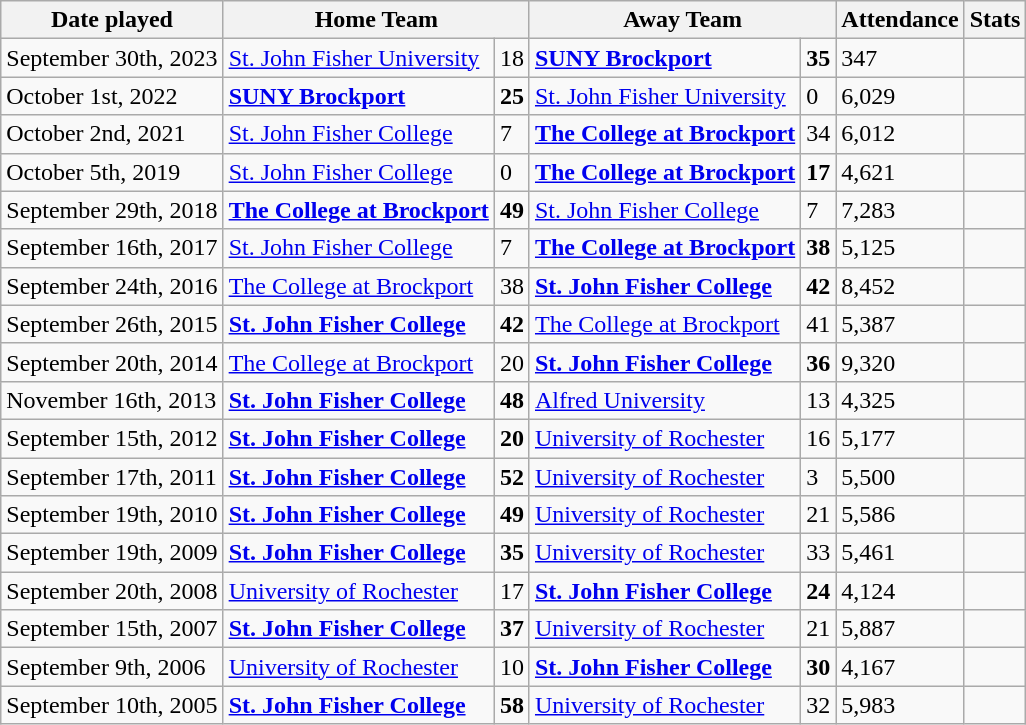<table class="wikitable sortable">
<tr>
<th>Date played</th>
<th colspan="2">Home Team</th>
<th colspan="2">Away Team</th>
<th>Attendance</th>
<th>Stats</th>
</tr>
<tr>
<td>September 30th, 2023</td>
<td><a href='#'>St. John Fisher University</a></td>
<td>18</td>
<td><strong><a href='#'>SUNY Brockport</a></strong></td>
<td><strong>35</strong></td>
<td>347</td>
<td></td>
</tr>
<tr>
<td>October 1st, 2022</td>
<td><strong><a href='#'>SUNY Brockport</a></strong></td>
<td><strong>25</strong></td>
<td><a href='#'>St. John Fisher University</a></td>
<td>0</td>
<td>6,029</td>
<td></td>
</tr>
<tr>
<td>October 2nd, 2021</td>
<td><a href='#'>St. John Fisher College</a></td>
<td>7</td>
<td><a href='#'><strong>The College at Brockport</strong></a></td>
<td>34</td>
<td>6,012</td>
<td></td>
</tr>
<tr>
<td>October 5th, 2019</td>
<td><a href='#'>St. John Fisher College</a></td>
<td>0</td>
<td><strong><a href='#'>The College at Brockport</a></strong></td>
<td><strong>17</strong></td>
<td>4,621</td>
<td></td>
</tr>
<tr>
<td>September 29th, 2018</td>
<td><strong><a href='#'>The College at Brockport</a></strong></td>
<td><strong>49</strong></td>
<td><a href='#'>St. John Fisher College</a></td>
<td>7</td>
<td>7,283</td>
<td></td>
</tr>
<tr>
<td>September 16th, 2017</td>
<td><a href='#'>St. John Fisher College</a></td>
<td>7</td>
<td><strong><a href='#'>The College at Brockport</a></strong></td>
<td><strong>38</strong></td>
<td>5,125</td>
<td></td>
</tr>
<tr>
<td>September 24th, 2016</td>
<td><a href='#'>The College at Brockport</a></td>
<td>38</td>
<td><strong><a href='#'>St. John Fisher College</a></strong></td>
<td><strong>42</strong></td>
<td>8,452</td>
<td></td>
</tr>
<tr>
<td>September 26th, 2015</td>
<td><strong><a href='#'>St. John Fisher College</a></strong></td>
<td><strong>42</strong></td>
<td><a href='#'>The College at Brockport</a></td>
<td>41</td>
<td>5,387</td>
<td></td>
</tr>
<tr>
<td>September 20th, 2014</td>
<td><a href='#'>The College at Brockport</a></td>
<td>20</td>
<td><strong><a href='#'>St. John Fisher College</a></strong></td>
<td><strong>36</strong></td>
<td>9,320</td>
<td></td>
</tr>
<tr>
<td>November 16th, 2013</td>
<td><strong><a href='#'>St. John Fisher College</a></strong></td>
<td><strong>48</strong></td>
<td><a href='#'>Alfred University</a></td>
<td>13</td>
<td>4,325</td>
<td></td>
</tr>
<tr>
<td>September 15th, 2012</td>
<td><strong><a href='#'>St. John Fisher College</a></strong></td>
<td><strong>20</strong></td>
<td><a href='#'>University of Rochester</a></td>
<td>16</td>
<td>5,177</td>
<td></td>
</tr>
<tr>
<td>September 17th, 2011</td>
<td><strong><a href='#'>St. John Fisher College</a></strong></td>
<td><strong>52</strong></td>
<td><a href='#'>University of Rochester</a></td>
<td>3</td>
<td>5,500</td>
<td></td>
</tr>
<tr>
<td>September 19th, 2010</td>
<td><strong><a href='#'>St. John Fisher College</a></strong></td>
<td><strong>49</strong></td>
<td><a href='#'>University of Rochester</a></td>
<td>21</td>
<td>5,586</td>
<td></td>
</tr>
<tr>
<td>September 19th, 2009</td>
<td><strong><a href='#'>St. John Fisher College</a></strong></td>
<td><strong>35</strong></td>
<td><a href='#'>University of Rochester</a></td>
<td>33</td>
<td>5,461</td>
<td></td>
</tr>
<tr>
<td>September 20th, 2008</td>
<td><a href='#'>University of Rochester</a></td>
<td>17</td>
<td><strong><a href='#'>St. John Fisher College</a></strong></td>
<td><strong>24</strong></td>
<td>4,124</td>
<td></td>
</tr>
<tr>
<td>September 15th, 2007</td>
<td><strong><a href='#'>St. John Fisher College</a></strong></td>
<td><strong>37</strong></td>
<td><a href='#'>University of Rochester</a></td>
<td>21</td>
<td>5,887</td>
<td></td>
</tr>
<tr>
<td>September 9th, 2006</td>
<td><a href='#'>University of Rochester</a></td>
<td>10</td>
<td><strong><a href='#'>St. John Fisher College</a></strong></td>
<td><strong>30</strong></td>
<td>4,167</td>
<td></td>
</tr>
<tr>
<td>September 10th, 2005</td>
<td><strong><a href='#'>St. John Fisher College</a></strong></td>
<td><strong>58</strong></td>
<td><a href='#'>University of Rochester</a></td>
<td>32</td>
<td>5,983</td>
<td></td>
</tr>
</table>
